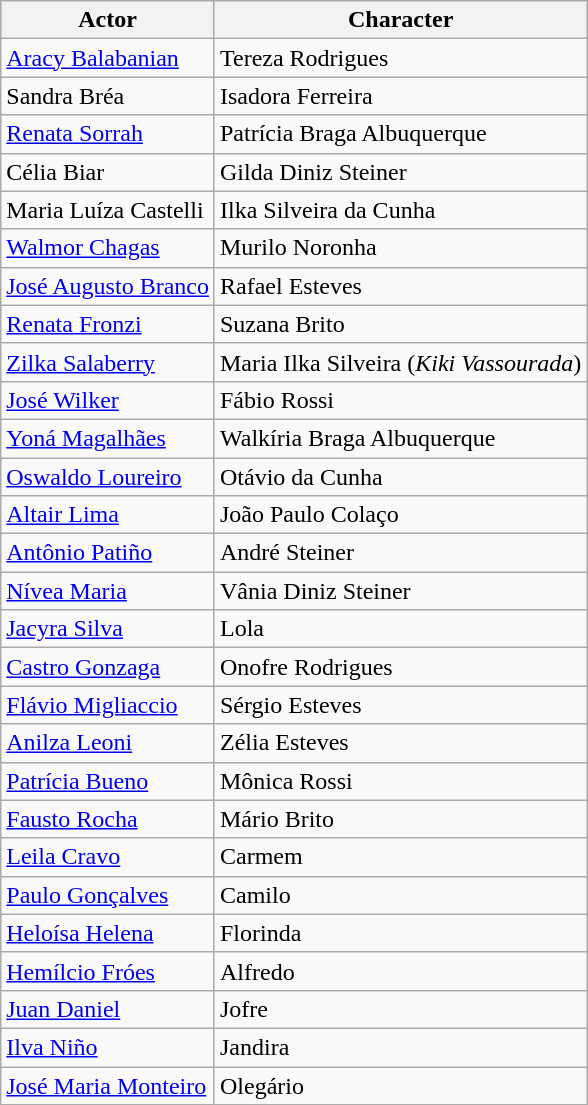<table class="wikitable sortable">
<tr>
<th>Actor</th>
<th>Character</th>
</tr>
<tr>
<td><a href='#'>Aracy Balabanian</a></td>
<td>Tereza Rodrigues</td>
</tr>
<tr>
<td>Sandra Bréa</td>
<td>Isadora Ferreira</td>
</tr>
<tr>
<td><a href='#'>Renata Sorrah</a></td>
<td>Patrícia Braga Albuquerque</td>
</tr>
<tr>
<td>Célia Biar</td>
<td>Gilda Diniz Steiner</td>
</tr>
<tr>
<td>Maria Luíza Castelli</td>
<td>Ilka Silveira da Cunha</td>
</tr>
<tr>
<td><a href='#'>Walmor Chagas</a></td>
<td>Murilo Noronha</td>
</tr>
<tr>
<td><a href='#'>José Augusto Branco</a></td>
<td>Rafael Esteves</td>
</tr>
<tr>
<td><a href='#'>Renata Fronzi</a></td>
<td>Suzana Brito</td>
</tr>
<tr>
<td><a href='#'>Zilka Salaberry</a></td>
<td>Maria Ilka Silveira (<em>Kiki Vassourada</em>)</td>
</tr>
<tr>
<td><a href='#'>José Wilker</a></td>
<td>Fábio Rossi</td>
</tr>
<tr>
<td><a href='#'>Yoná Magalhães</a></td>
<td>Walkíria Braga Albuquerque</td>
</tr>
<tr>
<td><a href='#'>Oswaldo Loureiro</a></td>
<td>Otávio da Cunha</td>
</tr>
<tr>
<td><a href='#'>Altair Lima</a></td>
<td>João Paulo Colaço</td>
</tr>
<tr>
<td><a href='#'>Antônio Patiño</a></td>
<td>André Steiner</td>
</tr>
<tr>
<td><a href='#'>Nívea Maria</a></td>
<td>Vânia Diniz Steiner</td>
</tr>
<tr>
<td><a href='#'>Jacyra Silva</a></td>
<td>Lola</td>
</tr>
<tr>
<td><a href='#'>Castro Gonzaga</a></td>
<td>Onofre Rodrigues</td>
</tr>
<tr>
<td><a href='#'>Flávio Migliaccio</a></td>
<td>Sérgio Esteves</td>
</tr>
<tr>
<td><a href='#'>Anilza Leoni</a></td>
<td>Zélia Esteves</td>
</tr>
<tr>
<td><a href='#'>Patrícia Bueno</a></td>
<td>Mônica Rossi</td>
</tr>
<tr>
<td><a href='#'>Fausto Rocha</a></td>
<td>Mário Brito</td>
</tr>
<tr>
<td><a href='#'>Leila Cravo</a></td>
<td>Carmem</td>
</tr>
<tr>
<td><a href='#'>Paulo Gonçalves</a></td>
<td>Camilo</td>
</tr>
<tr>
<td><a href='#'>Heloísa Helena</a></td>
<td>Florinda</td>
</tr>
<tr>
<td><a href='#'>Hemílcio Fróes</a></td>
<td>Alfredo</td>
</tr>
<tr>
<td><a href='#'>Juan Daniel</a></td>
<td>Jofre</td>
</tr>
<tr>
<td><a href='#'>Ilva Niño</a></td>
<td>Jandira</td>
</tr>
<tr>
<td><a href='#'>José Maria Monteiro</a></td>
<td>Olegário</td>
</tr>
</table>
